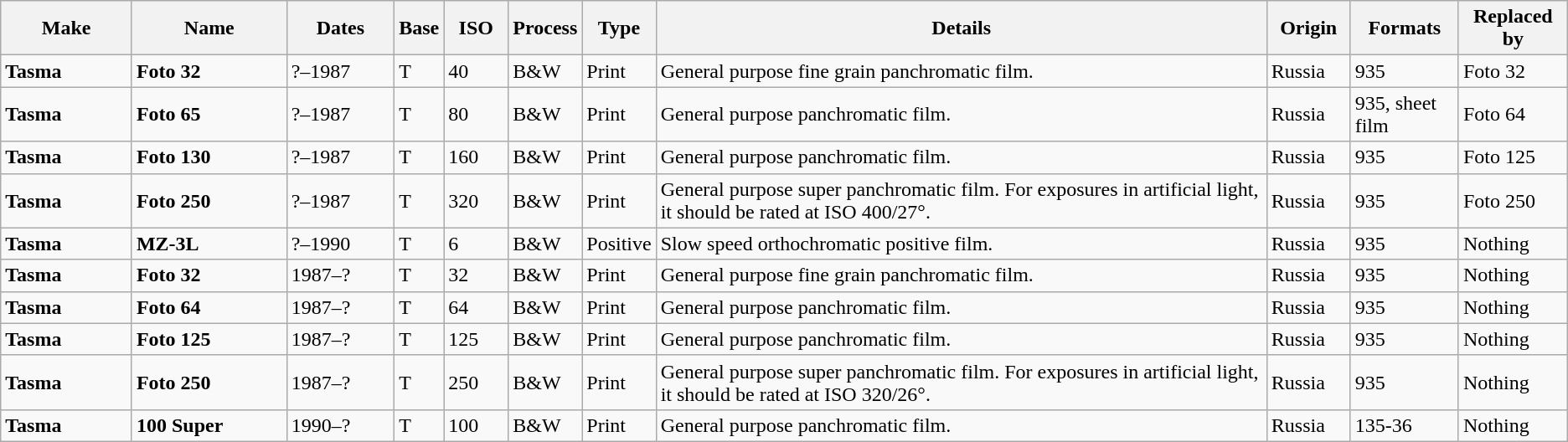<table class="wikitable">
<tr>
<th scope="col" style="width: 100px;">Make</th>
<th scope="col" style="width: 120px;">Name</th>
<th scope="col" style="width: 80px;">Dates</th>
<th scope="col" style="width: 30px;">Base</th>
<th scope="col" style="width: 45px;">ISO</th>
<th scope="col" style="width: 40px;">Process</th>
<th scope="col" style="width: 40px;">Type</th>
<th scope="col" style="width: 500px;">Details</th>
<th scope="col" style="width: 60px;">Origin</th>
<th scope="col" style="width: 80px;">Formats</th>
<th scope="col" style="width: 80px;">Replaced by</th>
</tr>
<tr>
<td><strong>Tasma</strong></td>
<td><strong>Foto 32</strong></td>
<td>?–1987</td>
<td>T</td>
<td>40</td>
<td>B&W</td>
<td>Print</td>
<td>General purpose fine grain panchromatic film.</td>
<td>Russia</td>
<td>935</td>
<td>Foto 32</td>
</tr>
<tr>
<td><strong>Tasma</strong></td>
<td><strong>Foto 65</strong></td>
<td>?–1987</td>
<td>T</td>
<td>80</td>
<td>B&W</td>
<td>Print</td>
<td>General purpose panchromatic film.</td>
<td>Russia</td>
<td>935, sheet film</td>
<td>Foto 64</td>
</tr>
<tr>
<td><strong>Tasma</strong></td>
<td><strong>Foto 130</strong></td>
<td>?–1987</td>
<td>T</td>
<td>160</td>
<td>B&W</td>
<td>Print</td>
<td>General purpose panchromatic film.</td>
<td>Russia</td>
<td>935</td>
<td>Foto 125</td>
</tr>
<tr>
<td><strong>Tasma</strong></td>
<td><strong>Foto 250</strong></td>
<td>?–1987</td>
<td>T</td>
<td>320</td>
<td>B&W</td>
<td>Print</td>
<td>General purpose super panchromatic film. For exposures in artificial light, it should be rated at ISO 400/27°.</td>
<td>Russia</td>
<td>935</td>
<td>Foto 250</td>
</tr>
<tr>
<td><strong>Tasma</strong></td>
<td><strong>MZ-3L</strong></td>
<td>?–1990</td>
<td>T</td>
<td>6</td>
<td>B&W</td>
<td>Positive</td>
<td>Slow speed orthochromatic positive film.</td>
<td>Russia</td>
<td>935</td>
<td>Nothing</td>
</tr>
<tr>
<td><strong>Tasma</strong></td>
<td><strong>Foto 32</strong></td>
<td>1987–?</td>
<td>T</td>
<td>32</td>
<td>B&W</td>
<td>Print</td>
<td>General purpose fine grain panchromatic film.</td>
<td>Russia</td>
<td>935</td>
<td>Nothing</td>
</tr>
<tr>
<td><strong>Tasma</strong></td>
<td><strong>Foto 64</strong></td>
<td>1987–?</td>
<td>T</td>
<td>64</td>
<td>B&W</td>
<td>Print</td>
<td>General purpose panchromatic film.</td>
<td>Russia</td>
<td>935</td>
<td>Nothing</td>
</tr>
<tr>
<td><strong>Tasma</strong></td>
<td><strong>Foto 125</strong></td>
<td>1987–?</td>
<td>T</td>
<td>125</td>
<td>B&W</td>
<td>Print</td>
<td>General purpose panchromatic film.</td>
<td>Russia</td>
<td>935</td>
<td>Nothing</td>
</tr>
<tr>
<td><strong>Tasma</strong></td>
<td><strong>Foto 250</strong></td>
<td>1987–?</td>
<td>T</td>
<td>250</td>
<td>B&W</td>
<td>Print</td>
<td>General purpose super panchromatic film. For exposures in artificial light, it should be rated at ISO 320/26°.</td>
<td>Russia</td>
<td>935</td>
<td>Nothing</td>
</tr>
<tr>
<td><strong>Tasma</strong></td>
<td><strong>100 Super</strong></td>
<td>1990–?</td>
<td>T</td>
<td>100</td>
<td>B&W</td>
<td>Print</td>
<td>General purpose panchromatic film.</td>
<td>Russia</td>
<td>135-36</td>
<td>Nothing</td>
</tr>
</table>
